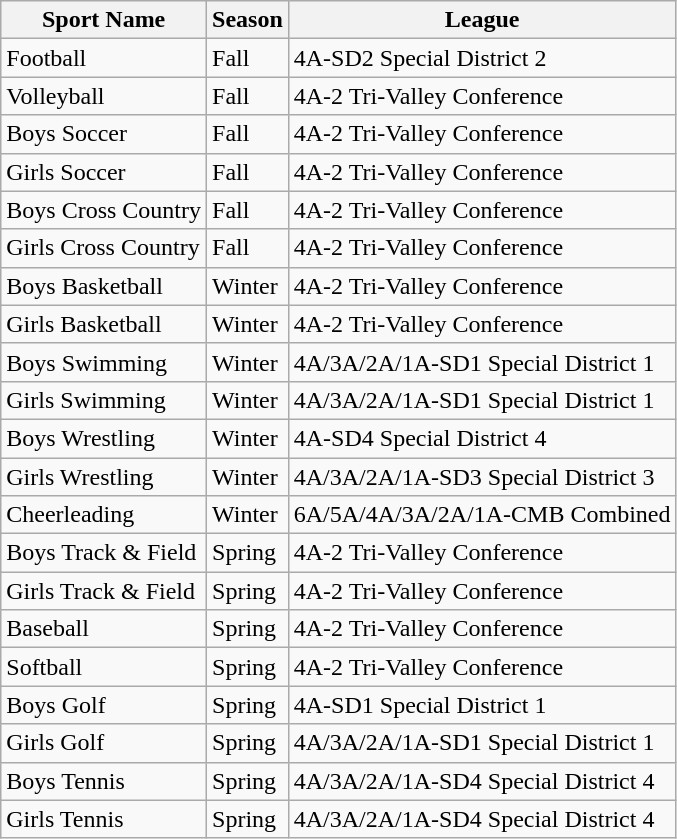<table class="wikitable">
<tr>
<th>Sport Name</th>
<th>Season</th>
<th>League</th>
</tr>
<tr>
<td>Football</td>
<td>Fall</td>
<td>4A-SD2 Special District 2</td>
</tr>
<tr>
<td>Volleyball</td>
<td>Fall</td>
<td>4A-2 Tri-Valley Conference</td>
</tr>
<tr>
<td>Boys Soccer</td>
<td>Fall</td>
<td>4A-2 Tri-Valley Conference</td>
</tr>
<tr>
<td>Girls Soccer</td>
<td>Fall</td>
<td>4A-2 Tri-Valley Conference</td>
</tr>
<tr>
<td>Boys Cross Country</td>
<td>Fall</td>
<td>4A-2 Tri-Valley Conference</td>
</tr>
<tr>
<td>Girls Cross Country</td>
<td>Fall</td>
<td>4A-2 Tri-Valley Conference</td>
</tr>
<tr>
<td>Boys Basketball</td>
<td>Winter</td>
<td>4A-2 Tri-Valley Conference</td>
</tr>
<tr>
<td>Girls Basketball</td>
<td>Winter</td>
<td>4A-2 Tri-Valley Conference</td>
</tr>
<tr>
<td>Boys Swimming</td>
<td>Winter</td>
<td>4A/3A/2A/1A-SD1 Special District 1</td>
</tr>
<tr>
<td>Girls Swimming</td>
<td>Winter</td>
<td>4A/3A/2A/1A-SD1 Special District 1</td>
</tr>
<tr>
<td>Boys Wrestling</td>
<td>Winter</td>
<td>4A-SD4 Special District 4</td>
</tr>
<tr>
<td>Girls Wrestling</td>
<td>Winter</td>
<td>4A/3A/2A/1A-SD3 Special District 3</td>
</tr>
<tr>
<td>Cheerleading</td>
<td>Winter</td>
<td>6A/5A/4A/3A/2A/1A-CMB Combined</td>
</tr>
<tr>
<td>Boys Track & Field</td>
<td>Spring</td>
<td>4A-2 Tri-Valley Conference</td>
</tr>
<tr>
<td>Girls Track & Field</td>
<td>Spring</td>
<td>4A-2 Tri-Valley Conference</td>
</tr>
<tr>
<td>Baseball</td>
<td>Spring</td>
<td>4A-2 Tri-Valley Conference</td>
</tr>
<tr>
<td>Softball</td>
<td>Spring</td>
<td>4A-2 Tri-Valley Conference</td>
</tr>
<tr>
<td>Boys Golf</td>
<td>Spring</td>
<td>4A-SD1 Special District 1</td>
</tr>
<tr>
<td>Girls Golf</td>
<td>Spring</td>
<td>4A/3A/2A/1A-SD1 Special District 1</td>
</tr>
<tr>
<td>Boys Tennis</td>
<td>Spring</td>
<td>4A/3A/2A/1A-SD4 Special District 4</td>
</tr>
<tr>
<td>Girls Tennis</td>
<td>Spring</td>
<td>4A/3A/2A/1A-SD4 Special District 4</td>
</tr>
</table>
